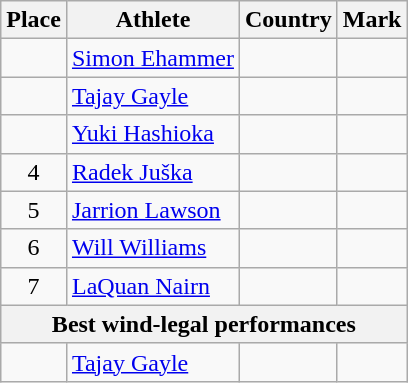<table class="wikitable">
<tr>
<th>Place</th>
<th>Athlete</th>
<th>Country</th>
<th>Mark</th>
</tr>
<tr>
<td align=center></td>
<td><a href='#'>Simon Ehammer</a></td>
<td></td>
<td> </td>
</tr>
<tr>
<td align=center></td>
<td><a href='#'>Tajay Gayle</a></td>
<td></td>
<td> </td>
</tr>
<tr>
<td align=center></td>
<td><a href='#'>Yuki Hashioka</a></td>
<td></td>
<td> </td>
</tr>
<tr>
<td align=center>4</td>
<td><a href='#'>Radek Juška</a></td>
<td></td>
<td> </td>
</tr>
<tr>
<td align=center>5</td>
<td><a href='#'>Jarrion Lawson</a></td>
<td></td>
<td> </td>
</tr>
<tr>
<td align=center>6</td>
<td><a href='#'>Will Williams</a></td>
<td></td>
<td> </td>
</tr>
<tr>
<td align=center>7</td>
<td><a href='#'>LaQuan Nairn</a></td>
<td></td>
<td> </td>
</tr>
<tr>
<th align=center colspan=5>Best wind-legal performances</th>
</tr>
<tr>
<td align=center></td>
<td><a href='#'>Tajay Gayle</a></td>
<td></td>
<td> </td>
</tr>
</table>
